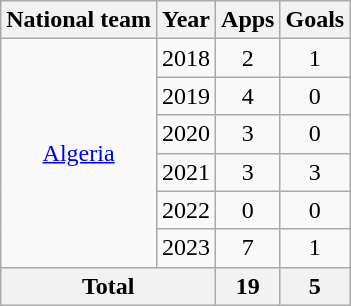<table class="wikitable" style="text-align:center">
<tr>
<th>National team</th>
<th>Year</th>
<th>Apps</th>
<th>Goals</th>
</tr>
<tr>
<td rowspan="6"><a href='#'>Algeria</a></td>
<td>2018</td>
<td>2</td>
<td>1</td>
</tr>
<tr>
<td>2019</td>
<td>4</td>
<td>0</td>
</tr>
<tr>
<td>2020</td>
<td>3</td>
<td>0</td>
</tr>
<tr>
<td>2021</td>
<td>3</td>
<td>3</td>
</tr>
<tr>
<td>2022</td>
<td>0</td>
<td>0</td>
</tr>
<tr>
<td>2023</td>
<td>7</td>
<td>1</td>
</tr>
<tr>
<th colspan="2">Total</th>
<th>19</th>
<th>5</th>
</tr>
</table>
